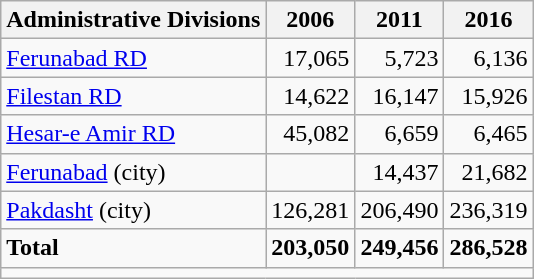<table class="wikitable">
<tr>
<th>Administrative Divisions</th>
<th>2006</th>
<th>2011</th>
<th>2016</th>
</tr>
<tr>
<td><a href='#'>Ferunabad RD</a></td>
<td style="text-align: right;">17,065</td>
<td style="text-align: right;">5,723</td>
<td style="text-align: right;">6,136</td>
</tr>
<tr>
<td><a href='#'>Filestan RD</a></td>
<td style="text-align: right;">14,622</td>
<td style="text-align: right;">16,147</td>
<td style="text-align: right;">15,926</td>
</tr>
<tr>
<td><a href='#'>Hesar-e Amir RD</a></td>
<td style="text-align: right;">45,082</td>
<td style="text-align: right;">6,659</td>
<td style="text-align: right;">6,465</td>
</tr>
<tr>
<td><a href='#'>Ferunabad</a> (city)</td>
<td style="text-align: right;"></td>
<td style="text-align: right;">14,437</td>
<td style="text-align: right;">21,682</td>
</tr>
<tr>
<td><a href='#'>Pakdasht</a> (city)</td>
<td style="text-align: right;">126,281</td>
<td style="text-align: right;">206,490</td>
<td style="text-align: right;">236,319</td>
</tr>
<tr>
<td><strong>Total</strong></td>
<td style="text-align: right;"><strong>203,050</strong></td>
<td style="text-align: right;"><strong>249,456</strong></td>
<td style="text-align: right;"><strong>286,528</strong></td>
</tr>
<tr>
<td colspan=4></td>
</tr>
</table>
